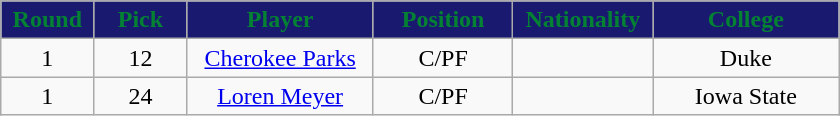<table class="wikitable sortable sortable">
<tr>
<th style="background:#191970; color:#048234" width="10%">Round</th>
<th style="background:#191970; color:#048234" width="10%">Pick</th>
<th style="background:#191970; color:#048234" width="20%">Player</th>
<th style="background:#191970; color:#048234" width="15%">Position</th>
<th style="background:#191970; color:#048234" width="15%">Nationality</th>
<th style="background:#191970; color:#048234" width="20%">College</th>
</tr>
<tr style="text-align: center">
<td>1</td>
<td>12</td>
<td><a href='#'>Cherokee Parks</a></td>
<td>C/PF</td>
<td></td>
<td>Duke</td>
</tr>
<tr style="text-align: center">
<td>1</td>
<td>24</td>
<td><a href='#'>Loren Meyer</a></td>
<td>C/PF</td>
<td></td>
<td>Iowa State</td>
</tr>
</table>
